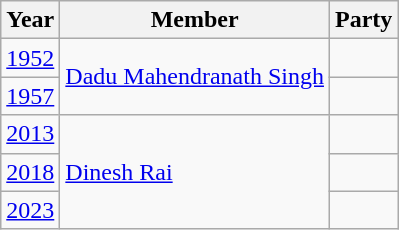<table class="wikitable sortable">
<tr>
<th>Year</th>
<th>Member</th>
<th colspan="2">Party</th>
</tr>
<tr>
<td><a href='#'>1952</a></td>
<td rowspan=2><a href='#'>Dadu Mahendranath Singh</a></td>
<td></td>
</tr>
<tr>
<td><a href='#'>1957</a></td>
</tr>
<tr>
<td><a href='#'>2013</a></td>
<td rowspan=3><a href='#'>Dinesh Rai</a></td>
<td></td>
</tr>
<tr>
<td><a href='#'>2018</a></td>
<td></td>
</tr>
<tr>
<td><a href='#'>2023</a></td>
</tr>
</table>
